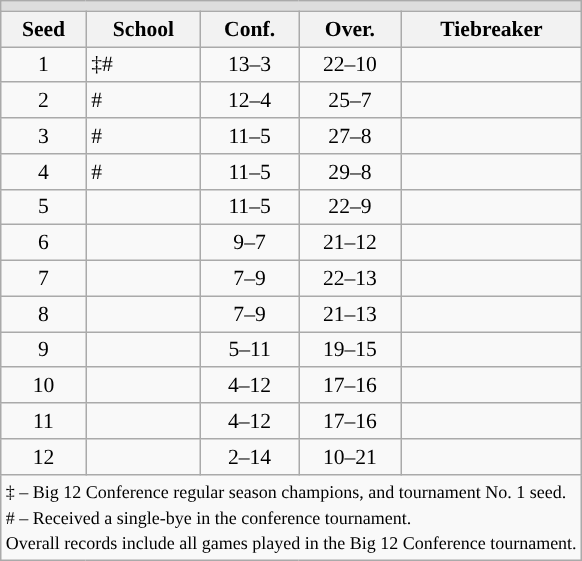<table class="wikitable" style="white-space:nowrap; font-size:90%;text-align:center">
<tr>
<td colspan="10" style="text-align:center; background:#DDDDDD; font:#000000"><strong></strong></td>
</tr>
<tr bgcolor="#efefef">
<th>Seed</th>
<th>School</th>
<th>Conf.</th>
<th>Over.</th>
<th>Tiebreaker</th>
</tr>
<tr>
<td>1</td>
<td align=left> ‡#</td>
<td>13–3</td>
<td>22–10</td>
<td></td>
</tr>
<tr>
<td>2</td>
<td align=left> #</td>
<td>12–4</td>
<td>25–7</td>
<td></td>
</tr>
<tr>
<td>3</td>
<td align=left> #</td>
<td>11–5</td>
<td>27–8</td>
<td></td>
</tr>
<tr>
<td>4</td>
<td align=left> #</td>
<td>11–5</td>
<td>29–8</td>
<td></td>
</tr>
<tr>
<td>5</td>
<td align=left></td>
<td>11–5</td>
<td>22–9</td>
<td></td>
</tr>
<tr>
<td>6</td>
<td align=left></td>
<td>9–7</td>
<td>21–12</td>
<td></td>
</tr>
<tr>
<td>7</td>
<td align=left></td>
<td>7–9</td>
<td>22–13</td>
<td></td>
</tr>
<tr>
<td>8</td>
<td align=left></td>
<td>7–9</td>
<td>21–13</td>
<td></td>
</tr>
<tr>
<td>9</td>
<td align=left></td>
<td>5–11</td>
<td>19–15</td>
<td></td>
</tr>
<tr>
<td>10</td>
<td align=left></td>
<td>4–12</td>
<td>17–16</td>
<td></td>
</tr>
<tr>
<td>11</td>
<td align=left></td>
<td>4–12</td>
<td>17–16</td>
<td></td>
</tr>
<tr>
<td>12</td>
<td align=left></td>
<td>2–14</td>
<td>10–21</td>
<td></td>
</tr>
<tr>
<td colspan="10" style="text-align:left;"><small>‡ – Big 12 Conference regular season champions, and tournament No. 1 seed.<br># – Received a single-bye in the conference tournament.<br>Overall records include all games played in the Big 12 Conference tournament.</small></td>
</tr>
</table>
